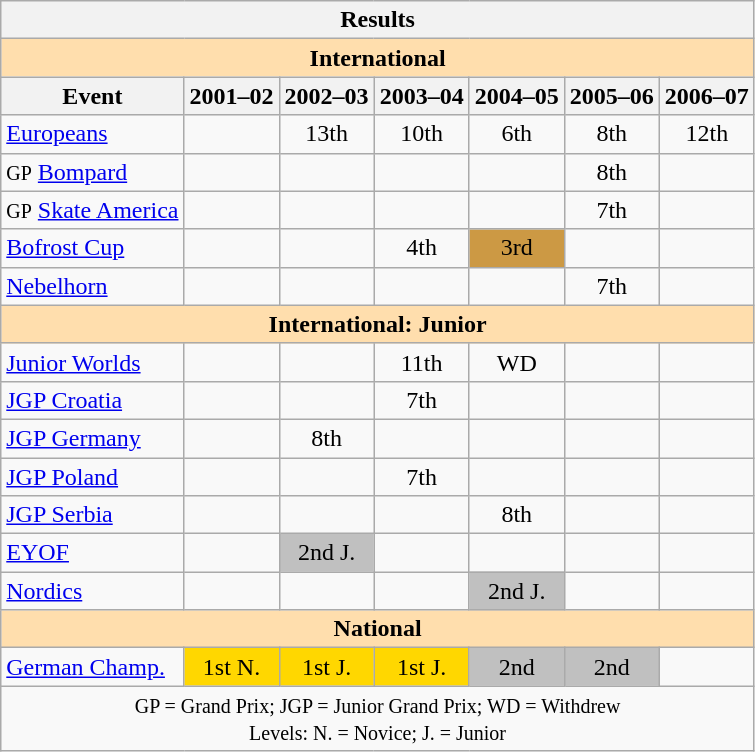<table class="wikitable" style="text-align:center">
<tr>
<th colspan=7 align=center><strong>Results</strong></th>
</tr>
<tr>
<th style="background-color: #ffdead; " colspan=7 align=center><strong>International</strong></th>
</tr>
<tr>
<th>Event</th>
<th>2001–02</th>
<th>2002–03</th>
<th>2003–04</th>
<th>2004–05</th>
<th>2005–06</th>
<th>2006–07</th>
</tr>
<tr>
<td align=left><a href='#'>Europeans</a></td>
<td></td>
<td>13th</td>
<td>10th</td>
<td>6th</td>
<td>8th</td>
<td>12th</td>
</tr>
<tr>
<td align=left><small>GP</small> <a href='#'>Bompard</a></td>
<td></td>
<td></td>
<td></td>
<td></td>
<td>8th</td>
<td></td>
</tr>
<tr>
<td align=left><small>GP</small> <a href='#'>Skate America</a></td>
<td></td>
<td></td>
<td></td>
<td></td>
<td>7th</td>
<td></td>
</tr>
<tr>
<td align=left><a href='#'>Bofrost Cup</a></td>
<td></td>
<td></td>
<td>4th</td>
<td bgcolor=cc9944>3rd</td>
<td></td>
<td></td>
</tr>
<tr>
<td align=left><a href='#'>Nebelhorn</a></td>
<td></td>
<td></td>
<td></td>
<td></td>
<td>7th</td>
<td></td>
</tr>
<tr>
<th style="background-color: #ffdead; " colspan=7 align=center><strong>International: Junior</strong></th>
</tr>
<tr>
<td align=left><a href='#'>Junior Worlds</a></td>
<td></td>
<td></td>
<td>11th</td>
<td>WD</td>
<td></td>
<td></td>
</tr>
<tr>
<td align=left><a href='#'>JGP Croatia</a></td>
<td></td>
<td></td>
<td>7th</td>
<td></td>
<td></td>
<td></td>
</tr>
<tr>
<td align=left><a href='#'>JGP Germany</a></td>
<td></td>
<td>8th</td>
<td></td>
<td></td>
<td></td>
<td></td>
</tr>
<tr>
<td align=left><a href='#'>JGP Poland</a></td>
<td></td>
<td></td>
<td>7th</td>
<td></td>
<td></td>
<td></td>
</tr>
<tr>
<td align=left><a href='#'>JGP Serbia</a></td>
<td></td>
<td></td>
<td></td>
<td>8th</td>
<td></td>
<td></td>
</tr>
<tr>
<td align=left><a href='#'>EYOF</a></td>
<td></td>
<td bgcolor=silver>2nd J.</td>
<td></td>
<td></td>
<td></td>
<td></td>
</tr>
<tr>
<td align=left><a href='#'>Nordics</a></td>
<td></td>
<td></td>
<td></td>
<td bgcolor=silver>2nd J.</td>
<td></td>
<td></td>
</tr>
<tr>
<th style="background-color: #ffdead; " colspan=7 align=center><strong>National</strong></th>
</tr>
<tr>
<td align=left><a href='#'>German Champ.</a></td>
<td bgcolor=gold>1st N.</td>
<td bgcolor=gold>1st J.</td>
<td bgcolor=gold>1st J.</td>
<td bgcolor=silver>2nd</td>
<td bgcolor=silver>2nd</td>
<td></td>
</tr>
<tr>
<td colspan=7 align=center><small> GP = Grand Prix; JGP = Junior Grand Prix; WD = Withdrew <br> Levels: N. = Novice; J. = Junior </small></td>
</tr>
</table>
